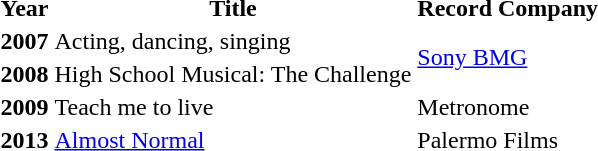<table>
<tr>
<th>Year</th>
<th>Title</th>
<th>Record Company</th>
</tr>
<tr>
<th>2007</th>
<td>Acting, dancing, singing</td>
<td rowspan="2"><a href='#'>Sony BMG</a></td>
</tr>
<tr>
<th>2008</th>
<td>High School Musical: The Challenge</td>
</tr>
<tr>
<th>2009</th>
<td>Teach me to live</td>
<td>Metronome</td>
</tr>
<tr>
<th>2013</th>
<td><a href='#'>Almost Normal</a></td>
<td>Palermo Films</td>
</tr>
</table>
